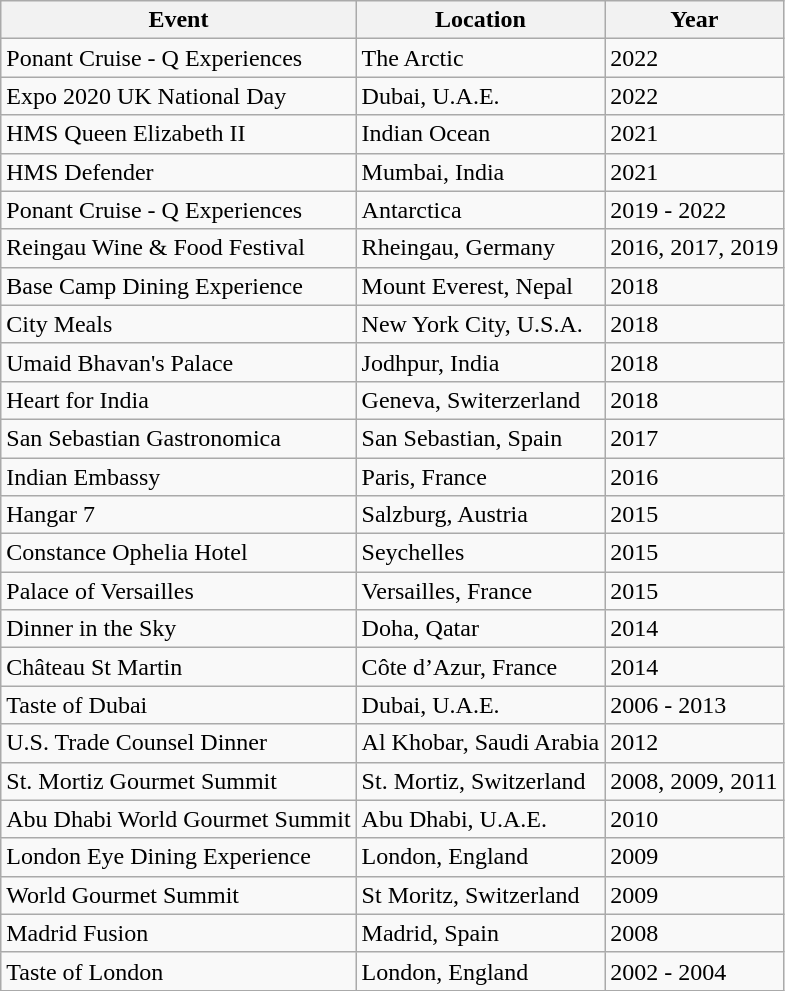<table class="wikitable">
<tr>
<th>Event</th>
<th>Location</th>
<th>Year</th>
</tr>
<tr>
<td>Ponant Cruise - Q Experiences</td>
<td>The Arctic</td>
<td>2022</td>
</tr>
<tr>
<td>Expo 2020 UK National Day</td>
<td>Dubai, U.A.E.</td>
<td>2022</td>
</tr>
<tr>
<td>HMS Queen Elizabeth II</td>
<td>Indian Ocean</td>
<td>2021</td>
</tr>
<tr>
<td>HMS Defender</td>
<td>Mumbai, India</td>
<td>2021</td>
</tr>
<tr>
<td>Ponant Cruise - Q Experiences</td>
<td>Antarctica</td>
<td>2019 - 2022</td>
</tr>
<tr>
<td>Reingau Wine & Food Festival</td>
<td>Rheingau, Germany</td>
<td>2016, 2017, 2019</td>
</tr>
<tr>
<td>Base Camp Dining Experience</td>
<td>Mount Everest, Nepal</td>
<td>2018</td>
</tr>
<tr>
<td>City Meals</td>
<td>New York City, U.S.A.</td>
<td>2018</td>
</tr>
<tr>
<td>Umaid Bhavan's Palace</td>
<td>Jodhpur, India</td>
<td>2018</td>
</tr>
<tr>
<td>Heart for India</td>
<td>Geneva, Switerzerland</td>
<td>2018</td>
</tr>
<tr>
<td>San Sebastian Gastronomica</td>
<td>San Sebastian, Spain</td>
<td>2017</td>
</tr>
<tr>
<td>Indian Embassy</td>
<td>Paris, France</td>
<td>2016</td>
</tr>
<tr>
<td>Hangar 7</td>
<td>Salzburg, Austria</td>
<td>2015</td>
</tr>
<tr>
<td>Constance Ophelia Hotel</td>
<td>Seychelles</td>
<td>2015</td>
</tr>
<tr>
<td>Palace of Versailles</td>
<td>Versailles, France</td>
<td>2015</td>
</tr>
<tr>
<td>Dinner in the Sky</td>
<td>Doha, Qatar</td>
<td>2014</td>
</tr>
<tr>
<td>Château St Martin</td>
<td>Côte d’Azur, France</td>
<td>2014</td>
</tr>
<tr>
<td>Taste of Dubai</td>
<td>Dubai, U.A.E.</td>
<td>2006 - 2013</td>
</tr>
<tr>
<td>U.S. Trade Counsel Dinner</td>
<td>Al Khobar, Saudi Arabia</td>
<td>2012</td>
</tr>
<tr>
<td>St. Mortiz Gourmet Summit</td>
<td>St. Mortiz, Switzerland</td>
<td>2008, 2009, 2011</td>
</tr>
<tr>
<td>Abu Dhabi World Gourmet Summit</td>
<td>Abu Dhabi, U.A.E.</td>
<td>2010</td>
</tr>
<tr>
<td>London Eye Dining Experience</td>
<td>London, England</td>
<td>2009</td>
</tr>
<tr>
<td>World Gourmet Summit</td>
<td>St Moritz, Switzerland</td>
<td>2009</td>
</tr>
<tr>
<td>Madrid Fusion</td>
<td>Madrid, Spain</td>
<td>2008</td>
</tr>
<tr>
<td>Taste of London</td>
<td>London, England</td>
<td>2002 - 2004</td>
</tr>
</table>
